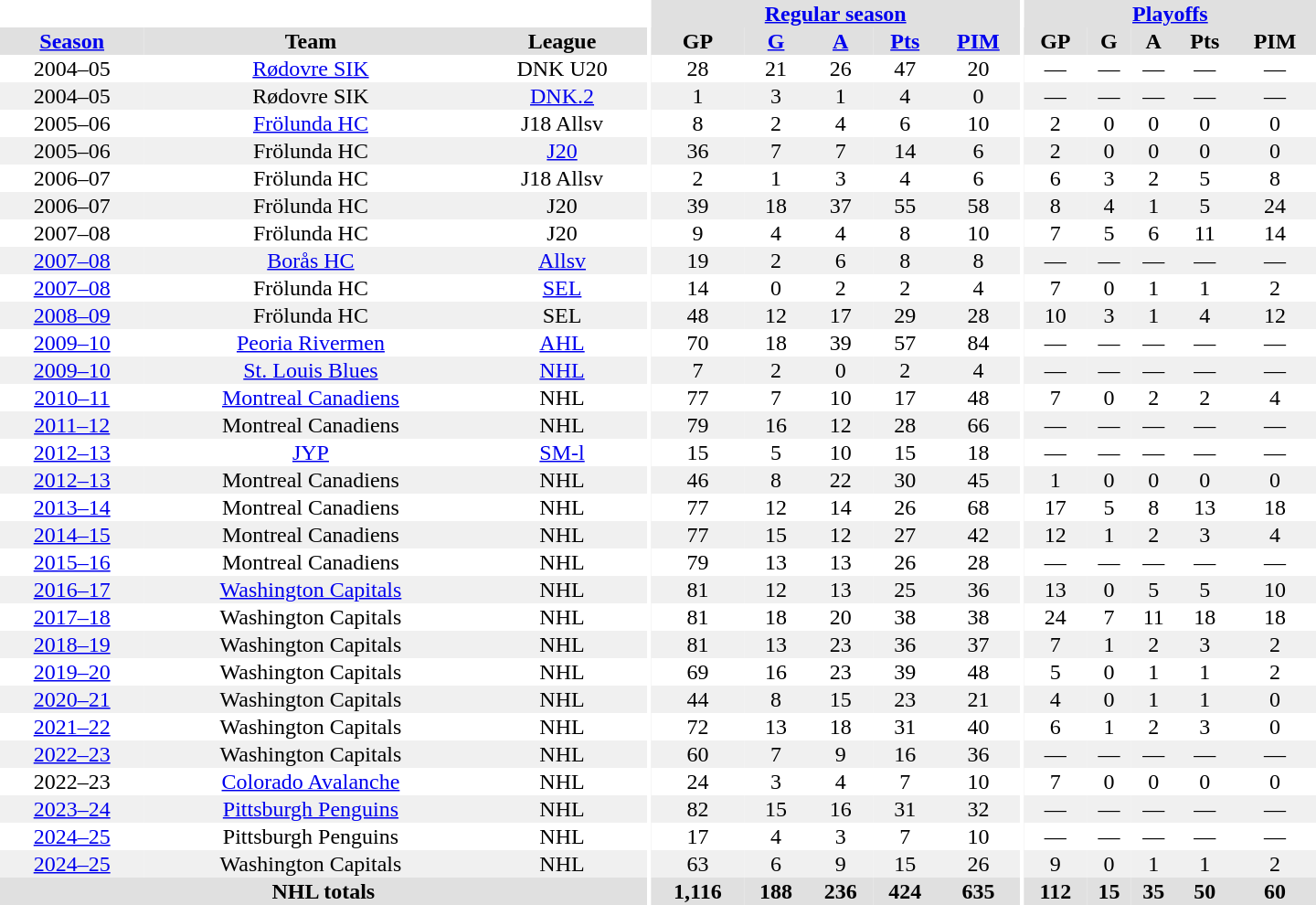<table border="0" cellpadding="1" cellspacing="0" style="text-align:center; width:60em;">
<tr bgcolor="#e0e0e0">
<th colspan="3" bgcolor="#ffffff"></th>
<th rowspan="99" bgcolor="#ffffff"></th>
<th colspan="5"><a href='#'>Regular season</a></th>
<th rowspan="99" bgcolor="#ffffff"></th>
<th colspan="5"><a href='#'>Playoffs</a></th>
</tr>
<tr bgcolor="#e0e0e0">
<th><a href='#'>Season</a></th>
<th>Team</th>
<th>League</th>
<th>GP</th>
<th><a href='#'>G</a></th>
<th><a href='#'>A</a></th>
<th><a href='#'>Pts</a></th>
<th><a href='#'>PIM</a></th>
<th>GP</th>
<th>G</th>
<th>A</th>
<th>Pts</th>
<th>PIM</th>
</tr>
<tr>
<td>2004–05</td>
<td><a href='#'>Rødovre SIK</a></td>
<td>DNK U20</td>
<td>28</td>
<td>21</td>
<td>26</td>
<td>47</td>
<td>20</td>
<td>—</td>
<td>—</td>
<td>—</td>
<td>—</td>
<td>—</td>
</tr>
<tr bgcolor="#f0f0f0">
<td>2004–05</td>
<td>Rødovre SIK</td>
<td><a href='#'>DNK.2</a></td>
<td>1</td>
<td>3</td>
<td>1</td>
<td>4</td>
<td>0</td>
<td>—</td>
<td>—</td>
<td>—</td>
<td>—</td>
<td>—</td>
</tr>
<tr>
<td>2005–06</td>
<td><a href='#'>Frölunda HC</a></td>
<td>J18 Allsv</td>
<td>8</td>
<td>2</td>
<td>4</td>
<td>6</td>
<td>10</td>
<td>2</td>
<td>0</td>
<td>0</td>
<td>0</td>
<td>0</td>
</tr>
<tr bgcolor="#f0f0f0">
<td>2005–06</td>
<td>Frölunda HC</td>
<td><a href='#'>J20</a></td>
<td>36</td>
<td>7</td>
<td>7</td>
<td>14</td>
<td>6</td>
<td>2</td>
<td>0</td>
<td>0</td>
<td>0</td>
<td>0</td>
</tr>
<tr>
<td>2006–07</td>
<td>Frölunda HC</td>
<td>J18 Allsv</td>
<td>2</td>
<td>1</td>
<td>3</td>
<td>4</td>
<td>6</td>
<td>6</td>
<td>3</td>
<td>2</td>
<td>5</td>
<td>8</td>
</tr>
<tr bgcolor="#f0f0f0">
<td>2006–07</td>
<td>Frölunda HC</td>
<td>J20</td>
<td>39</td>
<td>18</td>
<td>37</td>
<td>55</td>
<td>58</td>
<td>8</td>
<td>4</td>
<td>1</td>
<td>5</td>
<td>24</td>
</tr>
<tr>
<td>2007–08</td>
<td>Frölunda HC</td>
<td>J20</td>
<td>9</td>
<td>4</td>
<td>4</td>
<td>8</td>
<td>10</td>
<td>7</td>
<td>5</td>
<td>6</td>
<td>11</td>
<td>14</td>
</tr>
<tr bgcolor="#f0f0f0">
<td><a href='#'>2007–08</a></td>
<td><a href='#'>Borås HC</a></td>
<td><a href='#'>Allsv</a></td>
<td>19</td>
<td>2</td>
<td>6</td>
<td>8</td>
<td>8</td>
<td>—</td>
<td>—</td>
<td>—</td>
<td>—</td>
<td>—</td>
</tr>
<tr>
<td><a href='#'>2007–08</a></td>
<td>Frölunda HC</td>
<td><a href='#'>SEL</a></td>
<td>14</td>
<td>0</td>
<td>2</td>
<td>2</td>
<td>4</td>
<td>7</td>
<td>0</td>
<td>1</td>
<td>1</td>
<td>2</td>
</tr>
<tr bgcolor="#f0f0f0">
<td><a href='#'>2008–09</a></td>
<td>Frölunda HC</td>
<td>SEL</td>
<td>48</td>
<td>12</td>
<td>17</td>
<td>29</td>
<td>28</td>
<td>10</td>
<td>3</td>
<td>1</td>
<td>4</td>
<td>12</td>
</tr>
<tr>
<td><a href='#'>2009–10</a></td>
<td><a href='#'>Peoria Rivermen</a></td>
<td><a href='#'>AHL</a></td>
<td>70</td>
<td>18</td>
<td>39</td>
<td>57</td>
<td>84</td>
<td>—</td>
<td>—</td>
<td>—</td>
<td>—</td>
<td>—</td>
</tr>
<tr bgcolor="#f0f0f0">
<td><a href='#'>2009–10</a></td>
<td><a href='#'>St. Louis Blues</a></td>
<td><a href='#'>NHL</a></td>
<td>7</td>
<td>2</td>
<td>0</td>
<td>2</td>
<td>4</td>
<td>—</td>
<td>—</td>
<td>—</td>
<td>—</td>
<td>—</td>
</tr>
<tr>
<td><a href='#'>2010–11</a></td>
<td><a href='#'>Montreal Canadiens</a></td>
<td>NHL</td>
<td>77</td>
<td>7</td>
<td>10</td>
<td>17</td>
<td>48</td>
<td>7</td>
<td>0</td>
<td>2</td>
<td>2</td>
<td>4</td>
</tr>
<tr bgcolor="#f0f0f0">
<td><a href='#'>2011–12</a></td>
<td>Montreal Canadiens</td>
<td>NHL</td>
<td>79</td>
<td>16</td>
<td>12</td>
<td>28</td>
<td>66</td>
<td>—</td>
<td>—</td>
<td>—</td>
<td>—</td>
<td>—</td>
</tr>
<tr>
<td><a href='#'>2012–13</a></td>
<td><a href='#'>JYP</a></td>
<td><a href='#'>SM-l</a></td>
<td>15</td>
<td>5</td>
<td>10</td>
<td>15</td>
<td>18</td>
<td>—</td>
<td>—</td>
<td>—</td>
<td>—</td>
<td>—</td>
</tr>
<tr bgcolor="#f0f0f0">
<td><a href='#'>2012–13</a></td>
<td>Montreal Canadiens</td>
<td>NHL</td>
<td>46</td>
<td>8</td>
<td>22</td>
<td>30</td>
<td>45</td>
<td>1</td>
<td>0</td>
<td>0</td>
<td>0</td>
<td>0</td>
</tr>
<tr>
<td><a href='#'>2013–14</a></td>
<td>Montreal Canadiens</td>
<td>NHL</td>
<td>77</td>
<td>12</td>
<td>14</td>
<td>26</td>
<td>68</td>
<td>17</td>
<td>5</td>
<td>8</td>
<td>13</td>
<td>18</td>
</tr>
<tr bgcolor="#f0f0f0">
<td><a href='#'>2014–15</a></td>
<td>Montreal Canadiens</td>
<td>NHL</td>
<td>77</td>
<td>15</td>
<td>12</td>
<td>27</td>
<td>42</td>
<td>12</td>
<td>1</td>
<td>2</td>
<td>3</td>
<td>4</td>
</tr>
<tr>
<td><a href='#'>2015–16</a></td>
<td>Montreal Canadiens</td>
<td>NHL</td>
<td>79</td>
<td>13</td>
<td>13</td>
<td>26</td>
<td>28</td>
<td>—</td>
<td>—</td>
<td>—</td>
<td>—</td>
<td>—</td>
</tr>
<tr bgcolor="#f0f0f0">
<td><a href='#'>2016–17</a></td>
<td><a href='#'>Washington Capitals</a></td>
<td>NHL</td>
<td>81</td>
<td>12</td>
<td>13</td>
<td>25</td>
<td>36</td>
<td>13</td>
<td>0</td>
<td>5</td>
<td>5</td>
<td>10</td>
</tr>
<tr>
<td><a href='#'>2017–18</a></td>
<td>Washington Capitals</td>
<td>NHL</td>
<td>81</td>
<td>18</td>
<td>20</td>
<td>38</td>
<td>38</td>
<td>24</td>
<td>7</td>
<td>11</td>
<td>18</td>
<td>18</td>
</tr>
<tr bgcolor="#f0f0f0">
<td><a href='#'>2018–19</a></td>
<td>Washington Capitals</td>
<td>NHL</td>
<td>81</td>
<td>13</td>
<td>23</td>
<td>36</td>
<td>37</td>
<td>7</td>
<td>1</td>
<td>2</td>
<td>3</td>
<td>2</td>
</tr>
<tr>
<td><a href='#'>2019–20</a></td>
<td>Washington Capitals</td>
<td>NHL</td>
<td>69</td>
<td>16</td>
<td>23</td>
<td>39</td>
<td>48</td>
<td>5</td>
<td>0</td>
<td>1</td>
<td>1</td>
<td>2</td>
</tr>
<tr bgcolor="#f0f0f0">
<td><a href='#'>2020–21</a></td>
<td>Washington Capitals</td>
<td>NHL</td>
<td>44</td>
<td>8</td>
<td>15</td>
<td>23</td>
<td>21</td>
<td>4</td>
<td>0</td>
<td>1</td>
<td>1</td>
<td>0</td>
</tr>
<tr>
<td><a href='#'>2021–22</a></td>
<td>Washington Capitals</td>
<td>NHL</td>
<td>72</td>
<td>13</td>
<td>18</td>
<td>31</td>
<td>40</td>
<td>6</td>
<td>1</td>
<td>2</td>
<td>3</td>
<td>0</td>
</tr>
<tr bgcolor="#f0f0f0">
<td><a href='#'>2022–23</a></td>
<td>Washington Capitals</td>
<td>NHL</td>
<td>60</td>
<td>7</td>
<td>9</td>
<td>16</td>
<td>36</td>
<td>—</td>
<td>—</td>
<td>—</td>
<td>—</td>
<td>—</td>
</tr>
<tr>
<td>2022–23</td>
<td><a href='#'>Colorado Avalanche</a></td>
<td>NHL</td>
<td>24</td>
<td>3</td>
<td>4</td>
<td>7</td>
<td>10</td>
<td>7</td>
<td>0</td>
<td>0</td>
<td>0</td>
<td>0</td>
</tr>
<tr bgcolor="#f0f0f0">
<td><a href='#'>2023–24</a></td>
<td><a href='#'>Pittsburgh Penguins</a></td>
<td>NHL</td>
<td>82</td>
<td>15</td>
<td>16</td>
<td>31</td>
<td>32</td>
<td>—</td>
<td>—</td>
<td>—</td>
<td>—</td>
<td>—</td>
</tr>
<tr>
<td><a href='#'>2024–25</a></td>
<td>Pittsburgh Penguins</td>
<td>NHL</td>
<td>17</td>
<td>4</td>
<td>3</td>
<td>7</td>
<td>10</td>
<td>—</td>
<td>—</td>
<td>—</td>
<td>—</td>
<td>—</td>
</tr>
<tr bgcolor="#f0f0f0">
<td><a href='#'>2024–25</a></td>
<td>Washington Capitals</td>
<td>NHL</td>
<td>63</td>
<td>6</td>
<td>9</td>
<td>15</td>
<td>26</td>
<td>9</td>
<td>0</td>
<td>1</td>
<td>1</td>
<td>2</td>
</tr>
<tr bgcolor="#e0e0e0">
<th colspan="3">NHL totals</th>
<th>1,116</th>
<th>188</th>
<th>236</th>
<th>424</th>
<th>635</th>
<th>112</th>
<th>15</th>
<th>35</th>
<th>50</th>
<th>60</th>
</tr>
</table>
